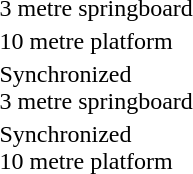<table>
<tr>
<td>3 metre springboard <br></td>
<td><strong></strong></td>
<td></td>
<td></td>
</tr>
<tr>
<td>10 metre platform <br></td>
<td><strong></strong></td>
<td></td>
<td></td>
</tr>
<tr>
<td>Synchronized<br>3 metre springboard <br></td>
<td><strong><br></strong></td>
<td><br></td>
<td><br></td>
</tr>
<tr>
<td>Synchronized<br>10 metre platform <br></td>
<td><strong><br></strong></td>
<td><br></td>
<td><br></td>
</tr>
</table>
